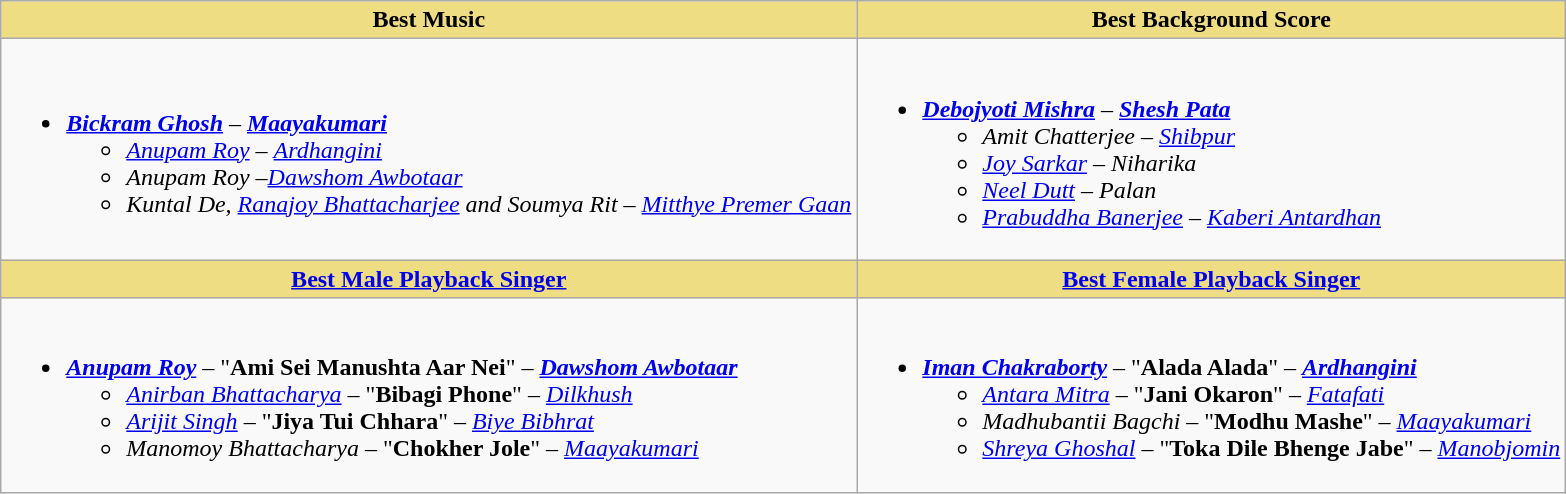<table class="wikitable">
<tr>
<th style="background:#EEDD82;">Best Music</th>
<th style="background:#EEDD82;">Best Background Score</th>
</tr>
<tr>
<td><br><ul><li><strong><em><a href='#'>Bickram Ghosh</a></em></strong> – <strong><em><a href='#'>Maayakumari</a></em></strong><ul><li><em><a href='#'>Anupam Roy</a></em> – <em><a href='#'>Ardhangini</a></em></li><li><em>Anupam Roy</em> –<em><a href='#'>Dawshom Awbotaar</a></em></li><li><em>Kuntal De, <a href='#'>Ranajoy Bhattacharjee</a> and Soumya Rit</em> – <em><a href='#'>Mitthye Premer Gaan</a></em></li></ul></li></ul></td>
<td><br><ul><li><strong><em><a href='#'>Debojyoti Mishra</a></em></strong> – <strong><em><a href='#'>Shesh Pata</a></em></strong><ul><li><em>Amit Chatterjee</em> – <em><a href='#'>Shibpur</a></em></li><li><em><a href='#'>Joy Sarkar</a></em> – <em>Niharika</em></li><li><em><a href='#'>Neel Dutt</a></em> – <em>Palan</em></li><li><em><a href='#'>Prabuddha Banerjee</a></em> – <em><a href='#'>Kaberi Antardhan</a></em></li></ul></li></ul></td>
</tr>
<tr>
<th style="background:#EEDD82;"><a href='#'>Best Male Playback Singer</a></th>
<th style="background:#EEDD82;"><a href='#'>Best Female Playback Singer</a></th>
</tr>
<tr>
<td><br><ul><li><strong><em><a href='#'>Anupam Roy</a></em></strong> – "<strong>Ami Sei Manushta Aar Nei</strong>" – <strong><em><a href='#'>Dawshom Awbotaar</a></em></strong><ul><li><em><a href='#'>Anirban Bhattacharya</a></em> – "<strong>Bibagi Phone</strong>" – <em><a href='#'>Dilkhush</a></em></li><li><em><a href='#'>Arijit Singh</a></em> – "<strong>Jiya Tui Chhara</strong>" – <em><a href='#'>Biye Bibhrat</a></em></li><li><em>Manomoy Bhattacharya</em> – "<strong>Chokher Jole</strong>" – <em><a href='#'>Maayakumari</a></em></li></ul></li></ul></td>
<td><br><ul><li><strong><em><a href='#'>Iman Chakraborty</a></em></strong> – "<strong>Alada Alada</strong>" – <strong><em><a href='#'>Ardhangini</a></em></strong><ul><li><em><a href='#'>Antara Mitra</a></em> – "<strong>Jani Okaron</strong>" – <em><a href='#'>Fatafati</a></em></li><li><em>Madhubantii Bagchi</em> – "<strong>Modhu Mashe</strong>" – <em><a href='#'>Maayakumari</a></em></li><li><em><a href='#'>Shreya Ghoshal</a></em> – "<strong>Toka Dile Bhenge Jabe</strong>" – <em><a href='#'>Manobjomin</a></em></li></ul></li></ul></td>
</tr>
</table>
